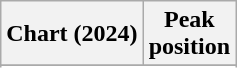<table class="wikitable sortable plainrowheaders" style="text-align:center">
<tr>
<th scope="col">Chart (2024)</th>
<th scope="col">Peak<br>position</th>
</tr>
<tr>
</tr>
<tr>
</tr>
<tr>
</tr>
</table>
